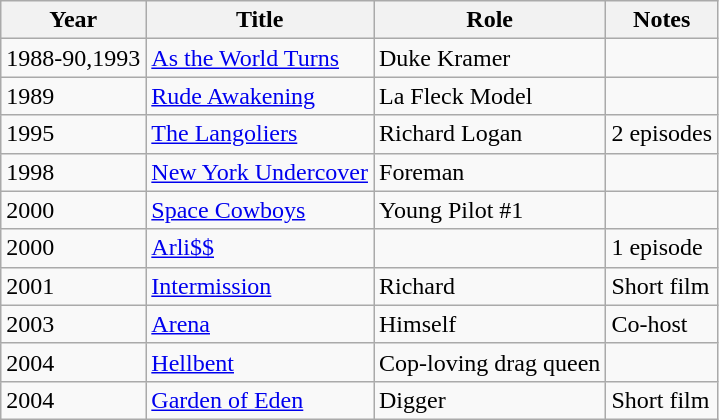<table class="wikitable srtable">
<tr>
<th>Year</th>
<th>Title</th>
<th>Role</th>
<th>Notes</th>
</tr>
<tr>
<td>1988-90,1993</td>
<td><a href='#'>As the World Turns</a></td>
<td>Duke Kramer</td>
<td></td>
</tr>
<tr>
<td>1989</td>
<td><a href='#'>Rude Awakening</a></td>
<td>La Fleck Model</td>
<td></td>
</tr>
<tr>
<td>1995</td>
<td><a href='#'>The Langoliers</a></td>
<td>Richard Logan</td>
<td>2 episodes</td>
</tr>
<tr>
<td>1998</td>
<td><a href='#'>New York Undercover</a></td>
<td>Foreman</td>
<td></td>
</tr>
<tr>
<td>2000</td>
<td><a href='#'>Space Cowboys</a></td>
<td>Young Pilot #1</td>
<td></td>
</tr>
<tr>
<td>2000</td>
<td><a href='#'>Arli$$</a></td>
<td></td>
<td>1 episode</td>
</tr>
<tr>
<td>2001</td>
<td><a href='#'>Intermission</a></td>
<td>Richard</td>
<td>Short film</td>
</tr>
<tr>
<td>2003</td>
<td><a href='#'>Arena</a></td>
<td>Himself</td>
<td>Co-host</td>
</tr>
<tr>
<td>2004</td>
<td><a href='#'>Hellbent</a></td>
<td>Cop-loving drag queen</td>
<td></td>
</tr>
<tr>
<td>2004</td>
<td><a href='#'>Garden of Eden</a></td>
<td>Digger</td>
<td>Short film</td>
</tr>
</table>
